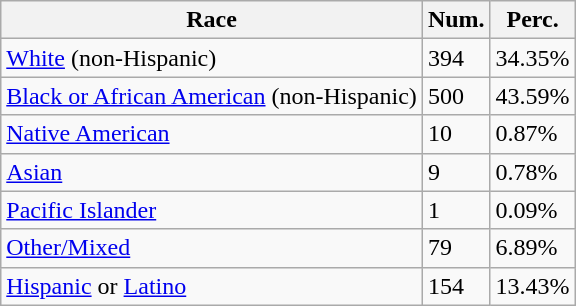<table class="wikitable">
<tr>
<th>Race</th>
<th>Num.</th>
<th>Perc.</th>
</tr>
<tr>
<td><a href='#'>White</a> (non-Hispanic)</td>
<td>394</td>
<td>34.35%</td>
</tr>
<tr>
<td><a href='#'>Black or African American</a> (non-Hispanic)</td>
<td>500</td>
<td>43.59%</td>
</tr>
<tr>
<td><a href='#'>Native American</a></td>
<td>10</td>
<td>0.87%</td>
</tr>
<tr>
<td><a href='#'>Asian</a></td>
<td>9</td>
<td>0.78%</td>
</tr>
<tr>
<td><a href='#'>Pacific Islander</a></td>
<td>1</td>
<td>0.09%</td>
</tr>
<tr>
<td><a href='#'>Other/Mixed</a></td>
<td>79</td>
<td>6.89%</td>
</tr>
<tr>
<td><a href='#'>Hispanic</a> or <a href='#'>Latino</a></td>
<td>154</td>
<td>13.43%</td>
</tr>
</table>
